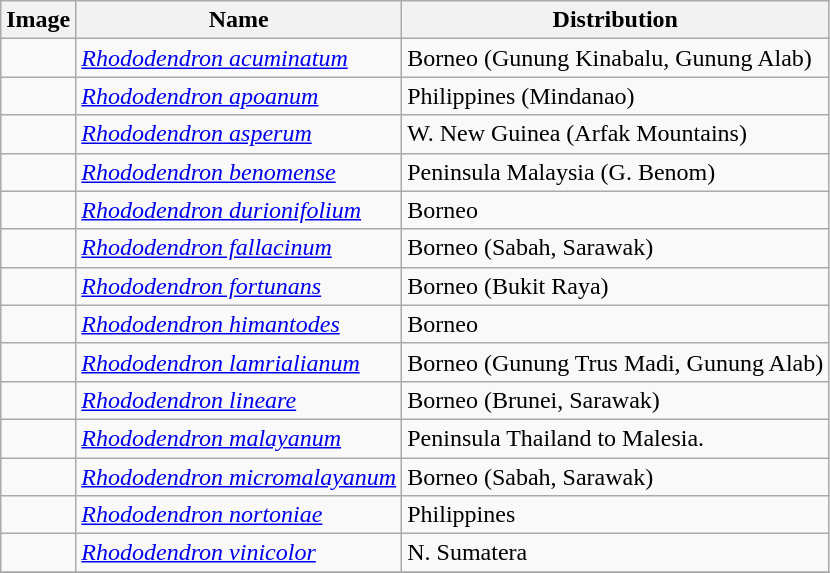<table class="wikitable collapsible">
<tr>
<th>Image</th>
<th>Name</th>
<th>Distribution</th>
</tr>
<tr>
<td></td>
<td><em><a href='#'>Rhododendron acuminatum</a></em> </td>
<td>Borneo (Gunung Kinabalu, Gunung Alab)</td>
</tr>
<tr>
<td></td>
<td><em><a href='#'>Rhododendron apoanum</a></em> </td>
<td>Philippines (Mindanao)</td>
</tr>
<tr>
<td></td>
<td><em><a href='#'>Rhododendron asperum</a></em> </td>
<td>W. New Guinea (Arfak Mountains)</td>
</tr>
<tr>
<td></td>
<td><em><a href='#'>Rhododendron benomense</a></em> </td>
<td>Peninsula Malaysia (G. Benom)</td>
</tr>
<tr>
<td></td>
<td><em><a href='#'>Rhododendron durionifolium</a></em> </td>
<td>Borneo</td>
</tr>
<tr>
<td></td>
<td><em><a href='#'>Rhododendron fallacinum</a></em> </td>
<td>Borneo (Sabah, Sarawak)</td>
</tr>
<tr>
<td></td>
<td><em><a href='#'>Rhododendron fortunans</a></em> </td>
<td>Borneo (Bukit Raya)</td>
</tr>
<tr>
<td></td>
<td><em><a href='#'>Rhododendron himantodes</a></em> </td>
<td>Borneo</td>
</tr>
<tr>
<td></td>
<td><em><a href='#'>Rhododendron lamrialianum</a></em> </td>
<td>Borneo (Gunung Trus Madi, Gunung Alab)</td>
</tr>
<tr>
<td></td>
<td><em><a href='#'>Rhododendron lineare</a></em> </td>
<td>Borneo (Brunei, Sarawak)</td>
</tr>
<tr>
<td></td>
<td><em><a href='#'>Rhododendron malayanum</a></em> </td>
<td>Peninsula Thailand to Malesia.</td>
</tr>
<tr>
<td></td>
<td><em><a href='#'>Rhododendron micromalayanum</a></em> </td>
<td>Borneo (Sabah, Sarawak)</td>
</tr>
<tr>
<td></td>
<td><em><a href='#'>Rhododendron nortoniae</a></em> </td>
<td>Philippines</td>
</tr>
<tr>
<td></td>
<td><em><a href='#'>Rhododendron vinicolor</a></em> </td>
<td>N. Sumatera</td>
</tr>
<tr>
</tr>
</table>
